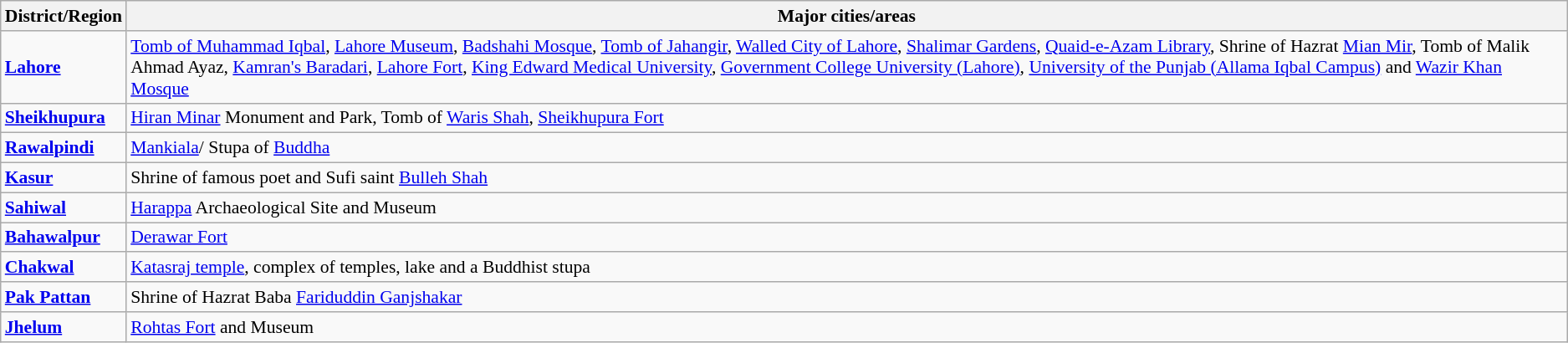<table class="wikitable" style="font-size:90%">
<tr>
<th>District/Region</th>
<th>Major cities/areas</th>
</tr>
<tr>
<td><strong><a href='#'>Lahore</a></strong></td>
<td><a href='#'>Tomb of Muhammad Iqbal</a>, <a href='#'>Lahore Museum</a>, <a href='#'>Badshahi Mosque</a>, <a href='#'>Tomb of Jahangir</a>, <a href='#'>Walled City of Lahore</a>, <a href='#'>Shalimar Gardens</a>, <a href='#'>Quaid-e-Azam Library</a>, Shrine of Hazrat <a href='#'>Mian Mir</a>, Tomb of Malik Ahmad Ayaz, <a href='#'>Kamran's Baradari</a>, <a href='#'>Lahore Fort</a>, <a href='#'>King Edward Medical University</a>, <a href='#'>Government College University (Lahore)</a>, <a href='#'>University of the Punjab (Allama Iqbal Campus)</a> and <a href='#'>Wazir Khan Mosque</a></td>
</tr>
<tr>
<td><strong><a href='#'>Sheikhupura</a></strong></td>
<td><a href='#'>Hiran Minar</a> Monument and Park, Tomb of <a href='#'>Waris Shah</a>, <a href='#'>Sheikhupura Fort</a></td>
</tr>
<tr>
<td><strong><a href='#'>Rawalpindi</a></strong></td>
<td><a href='#'>Mankiala</a>/ Stupa of <a href='#'>Buddha</a></td>
</tr>
<tr>
<td><strong><a href='#'>Kasur</a></strong></td>
<td>Shrine of famous poet and Sufi saint <a href='#'>Bulleh Shah</a></td>
</tr>
<tr>
<td><strong><a href='#'>Sahiwal</a></strong></td>
<td><a href='#'>Harappa</a> Archaeological Site and Museum</td>
</tr>
<tr>
<td><strong><a href='#'>Bahawalpur</a></strong></td>
<td><a href='#'>Derawar Fort</a></td>
</tr>
<tr>
<td><strong><a href='#'>Chakwal</a></strong></td>
<td><a href='#'>Katasraj temple</a>, complex of temples, lake and a Buddhist stupa</td>
</tr>
<tr>
<td><strong><a href='#'>Pak Pattan</a></strong></td>
<td>Shrine of Hazrat Baba <a href='#'>Fariduddin Ganjshakar</a></td>
</tr>
<tr>
<td><strong><a href='#'>Jhelum</a></strong></td>
<td><a href='#'>Rohtas Fort</a> and Museum</td>
</tr>
</table>
